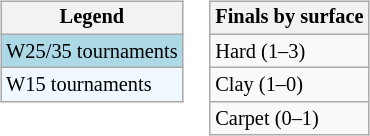<table>
<tr valign="top">
<td><br><table class="wikitable" style="font-size:85%">
<tr>
<th>Legend</th>
</tr>
<tr style="background:lightblue;">
<td>W25/35 tournaments</td>
</tr>
<tr style="background:#f0f8ff;">
<td>W15 tournaments</td>
</tr>
</table>
</td>
<td><br><table class="wikitable" style="font-size:85%">
<tr>
<th>Finals by surface</th>
</tr>
<tr>
<td>Hard (1–3)</td>
</tr>
<tr>
<td>Clay (1–0)</td>
</tr>
<tr>
<td>Carpet (0–1)</td>
</tr>
</table>
</td>
</tr>
</table>
